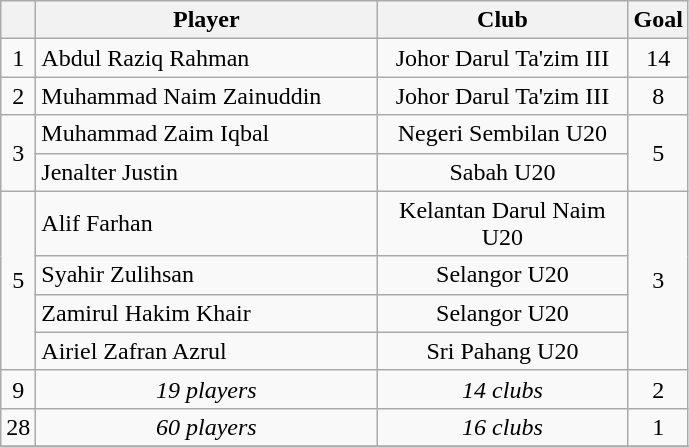<table class="wikitable" style="text-align:center">
<tr>
<th></th>
<th width=220>Player</th>
<th width=160>Club</th>
<th>Goal</th>
</tr>
<tr>
<td>1</td>
<td style="text-align:left;">Abdul Raziq Rahman</td>
<td style="text-align:center;">Johor Darul Ta'zim III</td>
<td>14</td>
</tr>
<tr>
<td>2</td>
<td style="text-align:left;">Muhammad Naim Zainuddin</td>
<td style="text-align:center;">Johor Darul Ta'zim III</td>
<td>8</td>
</tr>
<tr>
<td rowspan=2>3</td>
<td style="text-align:left;">Muhammad Zaim Iqbal</td>
<td style="text-align:center;">Negeri Sembilan U20</td>
<td rowspan=2>5</td>
</tr>
<tr>
<td style="text-align:left;">Jenalter Justin</td>
<td style="text-align:center;">Sabah U20</td>
</tr>
<tr>
<td rowspan=4>5</td>
<td style="text-align:left;">Alif Farhan</td>
<td style="text-align:center;">Kelantan Darul Naim U20</td>
<td rowspan=4>3</td>
</tr>
<tr>
<td style="text-align:left;">Syahir Zulihsan</td>
<td style="text-align:center;">Selangor U20</td>
</tr>
<tr>
<td style="text-align:left;">Zamirul Hakim Khair</td>
<td style="text-align:center;">Selangor U20</td>
</tr>
<tr>
<td style="text-align:left;">Airiel Zafran Azrul</td>
<td style="text-align:center;">Sri Pahang U20</td>
</tr>
<tr>
<td>9</td>
<td><em>19 players</em></td>
<td><em>14 clubs</em></td>
<td>2</td>
</tr>
<tr>
<td>28</td>
<td><em>60 players</em></td>
<td><em>16 clubs</em></td>
<td>1</td>
</tr>
<tr>
</tr>
</table>
